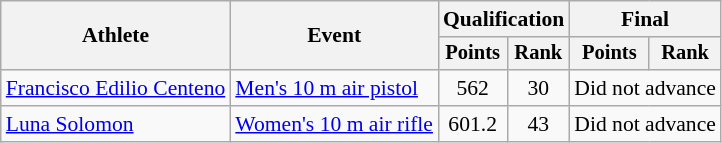<table class="wikitable" style="font-size:90%">
<tr>
<th rowspan="2">Athlete</th>
<th rowspan="2">Event</th>
<th colspan=2>Qualification</th>
<th colspan=2>Final</th>
</tr>
<tr style="font-size:95%">
<th>Points</th>
<th>Rank</th>
<th>Points</th>
<th>Rank</th>
</tr>
<tr align=center>
<td align=left><a href='#'>Francisco Edilio Centeno</a></td>
<td align=left><a href='#'>Men's 10 m air pistol</a></td>
<td>562</td>
<td>30</td>
<td colspan=2>Did not advance</td>
</tr>
<tr align=center>
<td align=left><a href='#'>Luna Solomon</a></td>
<td align=left><a href='#'>Women's 10 m air rifle</a></td>
<td>601.2</td>
<td>43</td>
<td colspan=2>Did not advance</td>
</tr>
</table>
